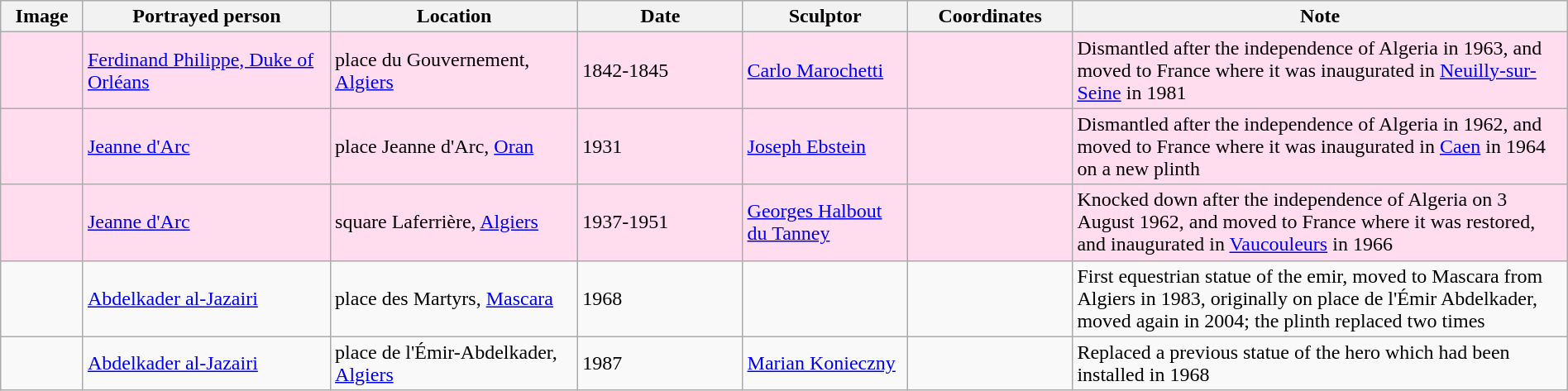<table class="wikitable sortable"  style="width:100%;">
<tr>
<th width="5%" align="left" class="unsortable">Image</th>
<th width="15%" align="left">Portrayed person</th>
<th width="15%" align="left">Location</th>
<th width="10%" align="left">Date</th>
<th width="10%" align="left">Sculptor</th>
<th width="10%" align="left">Coordinates</th>
<th width="30%" align="left">Note</th>
</tr>
<tr bgcolor=#fde>
<td></td>
<td><a href='#'>Ferdinand Philippe, Duke of Orléans</a></td>
<td>place du Gouvernement, <a href='#'>Algiers</a></td>
<td>1842-1845</td>
<td><a href='#'>Carlo Marochetti</a></td>
<td></td>
<td>Dismantled after the independence of Algeria in 1963, and moved to France where it was inaugurated in <a href='#'>Neuilly-sur-Seine</a> in 1981</td>
</tr>
<tr bgcolor=#fde>
<td></td>
<td><a href='#'>Jeanne d'Arc</a></td>
<td>place Jeanne d'Arc, <a href='#'>Oran</a></td>
<td>1931</td>
<td><a href='#'>Joseph Ebstein</a></td>
<td></td>
<td>Dismantled after the independence of Algeria in 1962, and moved to France where it was inaugurated in <a href='#'>Caen</a> in 1964 on a new plinth</td>
</tr>
<tr bgcolor=#fde>
<td></td>
<td><a href='#'>Jeanne d'Arc</a></td>
<td>square Laferrière, <a href='#'>Algiers</a></td>
<td>1937-1951</td>
<td><a href='#'>Georges Halbout du Tanney</a></td>
<td></td>
<td>Knocked down after the independence of Algeria on 3 August 1962, and moved to France where it was restored, and inaugurated in <a href='#'>Vaucouleurs</a> in 1966</td>
</tr>
<tr>
<td></td>
<td><a href='#'>Abdelkader al-Jazairi</a></td>
<td>place des Martyrs, <a href='#'>Mascara</a></td>
<td>1968</td>
<td></td>
<td></td>
<td>First equestrian statue of the emir, moved to Mascara from Algiers in 1983, originally on place de l'Émir Abdelkader, moved again in 2004; the plinth replaced two times</td>
</tr>
<tr>
<td></td>
<td><a href='#'>Abdelkader al-Jazairi</a></td>
<td>place de l'Émir-Abdelkader, <a href='#'>Algiers</a></td>
<td>1987</td>
<td><a href='#'>Marian Konieczny</a></td>
<td></td>
<td>Replaced a previous statue of the hero which had been installed in 1968</td>
</tr>
</table>
